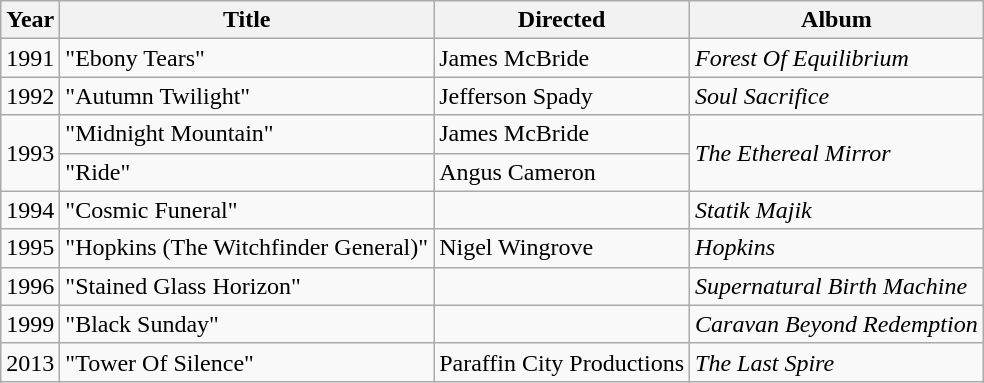<table class="wikitable">
<tr>
<th>Year</th>
<th>Title</th>
<th>Directed</th>
<th>Album</th>
</tr>
<tr>
<td>1991</td>
<td>"Ebony Tears"</td>
<td>James McBride</td>
<td><em>Forest Of Equilibrium</em></td>
</tr>
<tr>
<td>1992</td>
<td>"Autumn Twilight"</td>
<td>Jefferson Spady</td>
<td><em>Soul Sacrifice</em></td>
</tr>
<tr>
<td rowspan=2>1993</td>
<td>"Midnight Mountain"</td>
<td>James McBride</td>
<td rowspan=2><em>The Ethereal Mirror</em></td>
</tr>
<tr>
<td>"Ride"</td>
<td>Angus Cameron</td>
</tr>
<tr>
<td>1994</td>
<td>"Cosmic Funeral"</td>
<td></td>
<td><em>Statik Majik</em></td>
</tr>
<tr>
<td>1995</td>
<td>"Hopkins (The Witchfinder General)"</td>
<td>Nigel Wingrove</td>
<td><em>Hopkins</em></td>
</tr>
<tr>
<td>1996</td>
<td>"Stained Glass Horizon"</td>
<td></td>
<td><em>Supernatural Birth Machine</em></td>
</tr>
<tr>
<td>1999</td>
<td>"Black Sunday"</td>
<td></td>
<td><em>Caravan Beyond Redemption</em></td>
</tr>
<tr>
<td>2013</td>
<td>"Tower Of Silence"</td>
<td>Paraffin City Productions</td>
<td><em>The Last Spire</em></td>
</tr>
</table>
